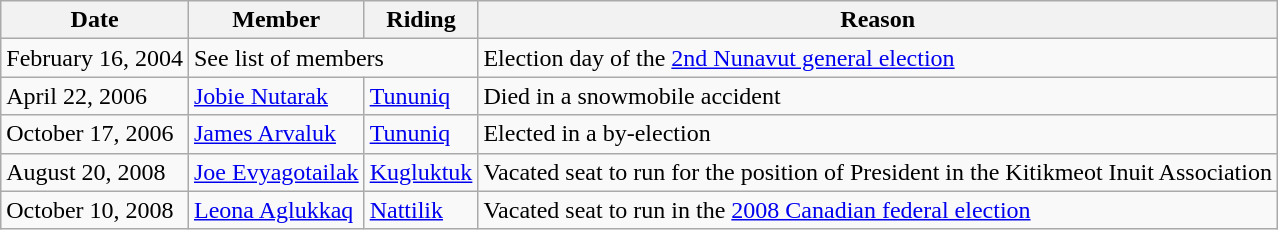<table class="wikitable">
<tr>
<th>Date</th>
<th>Member</th>
<th>Riding</th>
<th>Reason</th>
</tr>
<tr>
<td>February 16, 2004</td>
<td colspan=2>See list of members</td>
<td>Election day of the <a href='#'>2nd Nunavut general election</a></td>
</tr>
<tr>
<td>April 22, 2006</td>
<td><a href='#'>Jobie Nutarak</a></td>
<td><a href='#'>Tununiq</a></td>
<td>Died in a snowmobile accident</td>
</tr>
<tr>
<td>October 17, 2006</td>
<td><a href='#'>James Arvaluk</a></td>
<td><a href='#'>Tununiq</a></td>
<td>Elected in a by-election</td>
</tr>
<tr>
<td>August 20, 2008</td>
<td><a href='#'>Joe Evyagotailak</a></td>
<td><a href='#'>Kugluktuk</a></td>
<td>Vacated seat to run for the position of President in the Kitikmeot Inuit Association</td>
</tr>
<tr>
<td>October 10, 2008</td>
<td><a href='#'>Leona Aglukkaq</a></td>
<td><a href='#'>Nattilik</a></td>
<td>Vacated seat to run in the <a href='#'>2008 Canadian federal election</a></td>
</tr>
</table>
